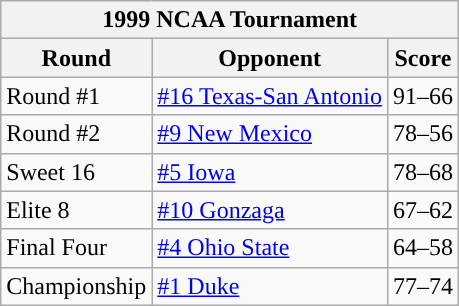<table class="wikitable"  align="left">
<tr>
<th colspan="3">1999 NCAA Tournament</th>
</tr>
<tr>
<th colspan="1">Round</th>
<th colspan="1">Opponent</th>
<th colspan="1">Score</th>
</tr>
<tr>
<td>Round #1</td>
<td><a href='#'>#16 Texas-San Antonio</a></td>
<td>91–66</td>
</tr>
<tr>
<td>Round #2</td>
<td><a href='#'>#9 New Mexico</a></td>
<td>78–56</td>
</tr>
<tr>
<td>Sweet 16</td>
<td><a href='#'>#5 Iowa</a></td>
<td>78–68</td>
</tr>
<tr>
<td>Elite 8</td>
<td><a href='#'>#10 Gonzaga</a></td>
<td>67–62</td>
</tr>
<tr>
<td>Final Four</td>
<td><a href='#'>#4 Ohio State</a></td>
<td>64–58</td>
</tr>
<tr>
<td>Championship</td>
<td><a href='#'>#1 Duke</a></td>
<td>77–74</td>
</tr>
</table>
